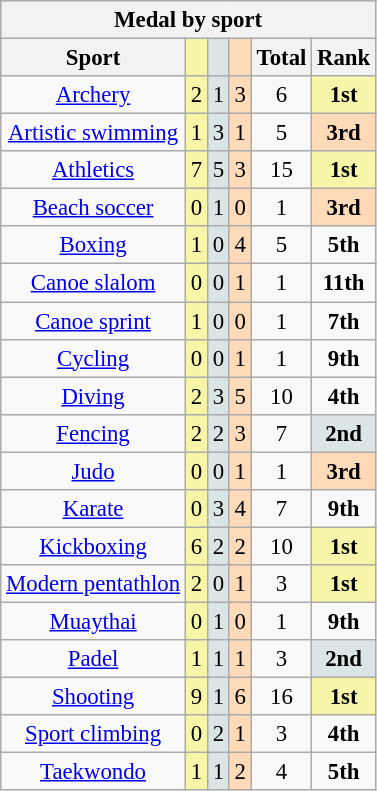<table class="wikitable" style="font-size: 95%;">
<tr style="background:#efefef;">
<th colspan=7>Medal by sport</th>
</tr>
<tr align=center>
<th>Sport</th>
<td style="background:#f7f6a8;"></td>
<td style="background:#dce5e5;"></td>
<td style="background:#ffdab9;"></td>
<th>Total</th>
<th>Rank</th>
</tr>
<tr align=center>
<td><a href='#'>Archery</a></td>
<td style="background:#f7f6a8;">2</td>
<td style="background:#dce5e5;">1</td>
<td style="background:#ffdab9;">3</td>
<td>6</td>
<td style="background:#f7f6a8;"><strong>1st</strong></td>
</tr>
<tr align=center>
<td><a href='#'>Artistic swimming</a></td>
<td style="background:#f7f6a8;">1</td>
<td style="background:#dce5e5;">3</td>
<td style="background:#ffdab9;">1</td>
<td>5</td>
<td style="background:#ffdab9;"><strong>3rd</strong></td>
</tr>
<tr align=center>
<td><a href='#'>Athletics</a></td>
<td style="background:#f7f6a8;">7</td>
<td style="background:#dce5e5;">5</td>
<td style="background:#ffdab9;">3</td>
<td>15</td>
<td style="background:#f7f6a8;"><strong>1st</strong></td>
</tr>
<tr align=center>
<td><a href='#'>Beach soccer</a></td>
<td style="background:#f7f6a8;">0</td>
<td style="background:#dce5e5;">1</td>
<td style="background:#ffdab9;">0</td>
<td>1</td>
<td style="background:#ffdab9;"><strong>3rd</strong></td>
</tr>
<tr align=center>
<td><a href='#'>Boxing</a></td>
<td style="background:#f7f6a8;">1</td>
<td style="background:#dce5e5;">0</td>
<td style="background:#ffdab9;">4</td>
<td>5</td>
<td><strong>5th</strong></td>
</tr>
<tr align=center>
<td><a href='#'>Canoe slalom</a></td>
<td style="background:#f7f6a8;">0</td>
<td style="background:#dce5e5;">0</td>
<td style="background:#ffdab9;">1</td>
<td>1</td>
<td><strong>11th</strong></td>
</tr>
<tr align=center>
<td><a href='#'>Canoe sprint</a></td>
<td style="background:#f7f6a8;">1</td>
<td style="background:#dce5e5;">0</td>
<td style="background:#ffdab9;">0</td>
<td>1</td>
<td><strong>7th</strong></td>
</tr>
<tr align=center>
<td><a href='#'>Cycling</a></td>
<td style="background:#f7f6a8;">0</td>
<td style="background:#dce5e5;">0</td>
<td style="background:#ffdab9;">1</td>
<td>1</td>
<td><strong>9th</strong></td>
</tr>
<tr align=center>
<td><a href='#'>Diving</a></td>
<td style="background:#f7f6a8;">2</td>
<td style="background:#dce5e5;">3</td>
<td style="background:#ffdab9;">5</td>
<td>10</td>
<td><strong>4th</strong></td>
</tr>
<tr align=center>
<td><a href='#'>Fencing</a></td>
<td style="background:#f7f6a8;">2</td>
<td style="background:#dce5e5;">2</td>
<td style="background:#ffdab9;">3</td>
<td>7</td>
<td style="background:#dce5e5;"><strong>2nd</strong></td>
</tr>
<tr align=center>
<td><a href='#'>Judo</a></td>
<td style="background:#f7f6a8;">0</td>
<td style="background:#dce5e5;">0</td>
<td style="background:#ffdab9;">1</td>
<td>1</td>
<td style="background:#ffdab9;"><strong>3rd</strong></td>
</tr>
<tr align=center>
<td><a href='#'>Karate</a></td>
<td style="background:#f7f6a8;">0</td>
<td style="background:#dce5e5;">3</td>
<td style="background:#ffdab9;">4</td>
<td>7</td>
<td><strong>9th</strong></td>
</tr>
<tr align=center>
<td><a href='#'>Kickboxing</a></td>
<td style="background:#f7f6a8;">6</td>
<td style="background:#dce5e5;">2</td>
<td style="background:#ffdab9;">2</td>
<td>10</td>
<td style="background:#f7f6a8;"><strong>1st</strong></td>
</tr>
<tr align=center>
<td><a href='#'>Modern pentathlon</a></td>
<td style="background:#f7f6a8;">2</td>
<td style="background:#dce5e5;">0</td>
<td style="background:#ffdab9;">1</td>
<td>3</td>
<td style="background:#f7f6a8;"><strong>1st</strong></td>
</tr>
<tr align=center>
<td><a href='#'>Muaythai</a></td>
<td style="background:#f7f6a8;">0</td>
<td style="background:#dce5e5;">1</td>
<td style="background:#ffdab9;">0</td>
<td>1</td>
<td><strong>9th</strong></td>
</tr>
<tr align=center>
<td><a href='#'>Padel</a></td>
<td style="background:#f7f6a8;">1</td>
<td style="background:#dce5e5;">1</td>
<td style="background:#ffdab9;">1</td>
<td>3</td>
<td style="background:#dce5e5;"><strong>2nd</strong></td>
</tr>
<tr align=center>
<td><a href='#'>Shooting</a></td>
<td style="background:#f7f6a8;">9</td>
<td style="background:#dce5e5;">1</td>
<td style="background:#ffdab9;">6</td>
<td>16</td>
<td style="background:#f7f6a8;"><strong>1st</strong></td>
</tr>
<tr align=center>
<td><a href='#'>Sport climbing</a></td>
<td style="background:#f7f6a8;">0</td>
<td style="background:#dce5e5;">2</td>
<td style="background:#ffdab9;">1</td>
<td>3</td>
<td><strong>4th</strong></td>
</tr>
<tr align=center>
<td><a href='#'>Taekwondo</a></td>
<td style="background:#f7f6a8;">1</td>
<td style="background:#dce5e5;">1</td>
<td style="background:#ffdab9;">2</td>
<td>4</td>
<td><strong>5th</strong></td>
</tr>
</table>
